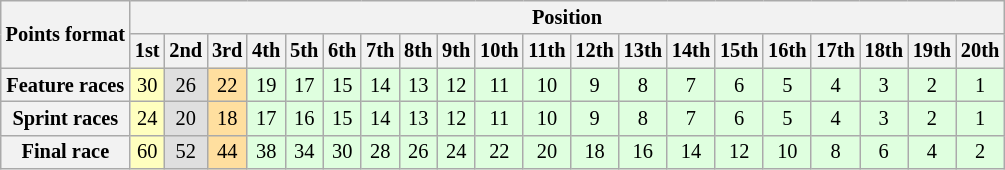<table class="wikitable" style="font-size:85%; text-align:center">
<tr style="background:#f9f9f9">
<th rowspan="2">Points format</th>
<th colspan="21">Position</th>
</tr>
<tr>
<th>1st</th>
<th>2nd</th>
<th>3rd</th>
<th>4th</th>
<th>5th</th>
<th>6th</th>
<th>7th</th>
<th>8th</th>
<th>9th</th>
<th>10th</th>
<th>11th</th>
<th>12th</th>
<th>13th</th>
<th>14th</th>
<th>15th</th>
<th>16th</th>
<th>17th</th>
<th>18th</th>
<th>19th</th>
<th>20th</th>
</tr>
<tr>
<th>Feature races</th>
<td style="background:#ffffbf;">30</td>
<td style="background:#dfdfdf;">26</td>
<td style="background:#ffdf9f;">22</td>
<td style="background:#dfffdf;">19</td>
<td style="background:#dfffdf;">17</td>
<td style="background:#dfffdf;">15</td>
<td style="background:#dfffdf;">14</td>
<td style="background:#dfffdf;">13</td>
<td style="background:#dfffdf;">12</td>
<td style="background:#dfffdf;">11</td>
<td style="background:#dfffdf;">10</td>
<td style="background:#dfffdf;">9</td>
<td style="background:#dfffdf;">8</td>
<td style="background:#dfffdf;">7</td>
<td style="background:#dfffdf;">6</td>
<td style="background:#dfffdf;">5</td>
<td style="background:#dfffdf;">4</td>
<td style="background:#dfffdf;">3</td>
<td style="background:#dfffdf;">2</td>
<td style="background:#dfffdf;">1</td>
</tr>
<tr>
<th>Sprint races</th>
<td style="background:#ffffbf;">24</td>
<td style="background:#dfdfdf;">20</td>
<td style="background:#ffdf9f;">18</td>
<td style="background:#dfffdf;">17</td>
<td style="background:#dfffdf;">16</td>
<td style="background:#dfffdf;">15</td>
<td style="background:#dfffdf;">14</td>
<td style="background:#dfffdf;">13</td>
<td style="background:#dfffdf;">12</td>
<td style="background:#dfffdf;">11</td>
<td style="background:#dfffdf;">10</td>
<td style="background:#dfffdf;">9</td>
<td style="background:#dfffdf;">8</td>
<td style="background:#dfffdf;">7</td>
<td style="background:#dfffdf;">6</td>
<td style="background:#dfffdf;">5</td>
<td style="background:#dfffdf;">4</td>
<td style="background:#dfffdf;">3</td>
<td style="background:#dfffdf;">2</td>
<td style="background:#dfffdf;">1</td>
</tr>
<tr>
<th>Final race</th>
<td style="background:#ffffbf;">60</td>
<td style="background:#dfdfdf;">52</td>
<td style="background:#ffdf9f;">44</td>
<td style="background:#dfffdf;">38</td>
<td style="background:#dfffdf;">34</td>
<td style="background:#dfffdf;">30</td>
<td style="background:#dfffdf;">28</td>
<td style="background:#dfffdf;">26</td>
<td style="background:#dfffdf;">24</td>
<td style="background:#dfffdf;">22</td>
<td style="background:#dfffdf;">20</td>
<td style="background:#dfffdf;">18</td>
<td style="background:#dfffdf;">16</td>
<td style="background:#dfffdf;">14</td>
<td style="background:#dfffdf;">12</td>
<td style="background:#dfffdf;">10</td>
<td style="background:#dfffdf;">8</td>
<td style="background:#dfffdf;">6</td>
<td style="background:#dfffdf;">4</td>
<td style="background:#dfffdf;">2</td>
</tr>
</table>
